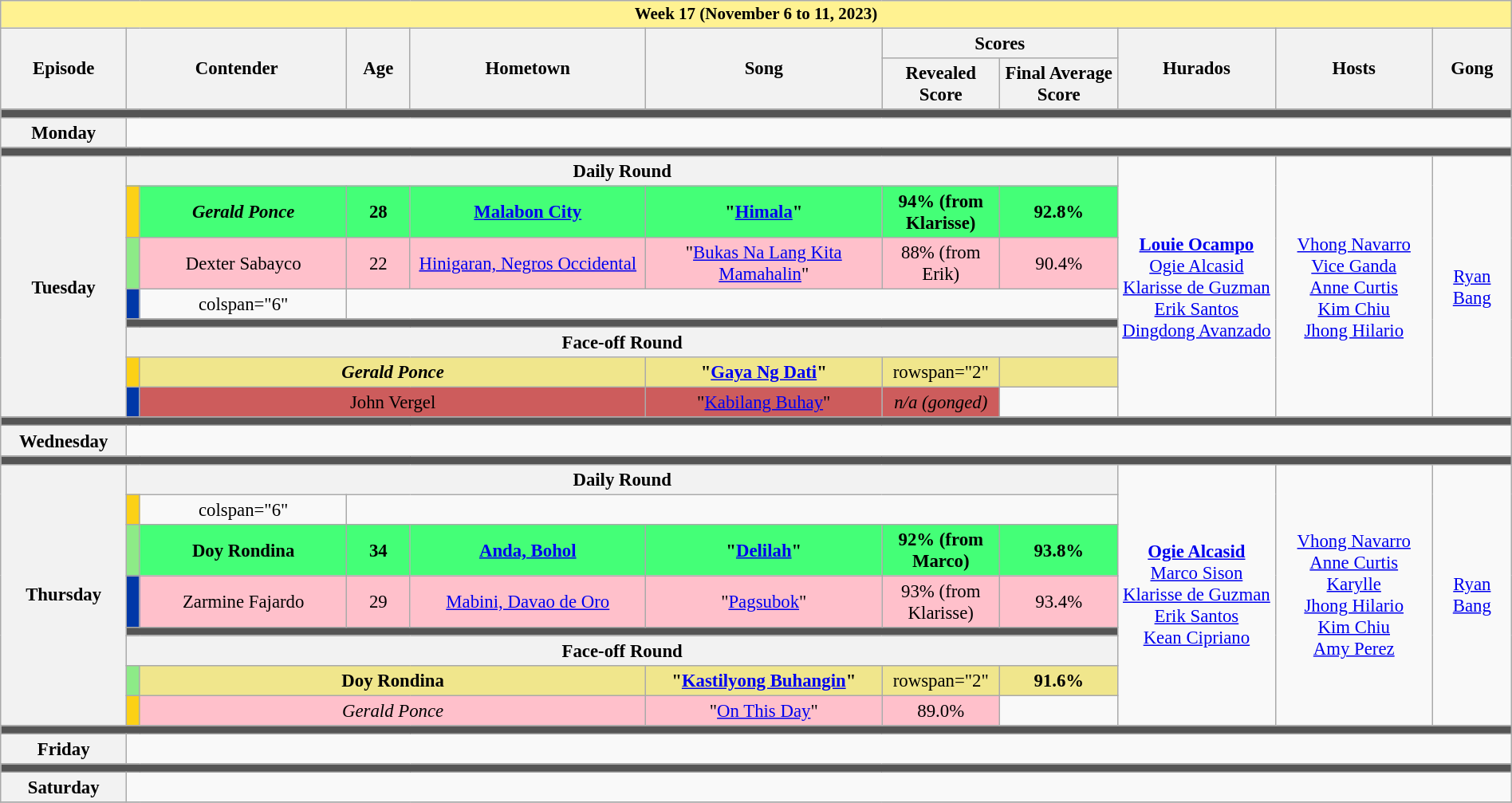<table class="wikitable mw-collapsible mw-collapsed" style="width:100%; text-align:center; font-size:95%;">
<tr>
<th colspan="11" style="background-color:#fff291;font-size:14px">Week 17 (November 6 to 11, 2023)</th>
</tr>
<tr>
<th rowspan="2" width="8%">Episode</th>
<th colspan="2" rowspan="2" width="14%">Contender</th>
<th rowspan="2" width="04%">Age</th>
<th rowspan="2" width="15%">Hometown</th>
<th rowspan="2" width="15%">Song</th>
<th colspan="2">Scores</th>
<th rowspan="2" width="10%">Hurados</th>
<th rowspan="2" width="10%">Hosts</th>
<th rowspan="2" width="05%">Gong</th>
</tr>
<tr>
<th width="7.5%">Revealed Score</th>
<th width="7.5%">Final Average Score</th>
</tr>
<tr>
<td colspan="11" style="background:#555;"></td>
</tr>
<tr>
<th rowspan="1">Monday<br></th>
<td colspan="10"></td>
</tr>
<tr>
<td colspan="11" style="background:#555;"></td>
</tr>
<tr>
<th rowspan="8">Tuesday<br></th>
<th colspan="7">Daily Round</th>
<td rowspan="8"><strong><a href='#'>Louie Ocampo</a></strong><br><a href='#'>Ogie Alcasid</a><br><a href='#'>Klarisse de Guzman</a><br><a href='#'>Erik Santos</a><br><a href='#'>Dingdong Avanzado</a></td>
<td rowspan="8"><a href='#'>Vhong Navarro</a><br><a href='#'>Vice Ganda</a><br><a href='#'>Anne Curtis</a><br><a href='#'>Kim Chiu</a><br><a href='#'>Jhong Hilario</a></td>
<td rowspan="8"><a href='#'>Ryan Bang</a></td>
</tr>
<tr style="background:#44ff77" |>
<td style="background:#FCD116"></td>
<td><strong><em>Gerald Ponce</em></strong></td>
<td><strong>28</strong></td>
<td><strong><a href='#'>Malabon City</a></strong></td>
<td><strong>"<a href='#'>Himala</a>"</strong></td>
<td><strong>94% (from Klarisse)</strong></td>
<td><strong>92.8%</strong></td>
</tr>
<tr style="background:pink" |>
<td style="background:#8deb87"></td>
<td>Dexter Sabayco</td>
<td>22</td>
<td><a href='#'>Hinigaran, Negros Occidental</a></td>
<td>"<a href='#'>Bukas Na Lang Kita Mamahalin</a>"</td>
<td>88% (from Erik)</td>
<td>90.4%</td>
</tr>
<tr>
<td style="background:#0038A8"></td>
<td>colspan="6" </td>
</tr>
<tr>
<td colspan="7" style="background:#555;"></td>
</tr>
<tr>
<th colspan="7">Face-off Round</th>
</tr>
<tr style="background:khaki" |>
<td style="background:#FCD116"></td>
<td colspan="3"><strong><em>Gerald Ponce</em></strong></td>
<td><strong>"<a href='#'>Gaya Ng Dati</a>"</strong></td>
<td>rowspan="2" </td>
<td></td>
</tr>
<tr style="background:#CD5C5C"|>
<td style="background:#0038A8"></td>
<td colspan="3">John Vergel</td>
<td>"<a href='#'>Kabilang Buhay</a>"</td>
<td><em>n/a (gonged)</em></td>
</tr>
<tr>
<td colspan="11" style="background:#555;"></td>
</tr>
<tr>
<th rowspan="1">Wednesday<br></th>
<td colspan="10"></td>
</tr>
<tr>
<td colspan="11" style="background:#555;"></td>
</tr>
<tr>
<th rowspan="8">Thursday<br></th>
<th colspan="7">Daily Round</th>
<td rowspan="8"><strong><a href='#'>Ogie Alcasid</a></strong><br><a href='#'>Marco Sison</a><br><a href='#'>Klarisse de Guzman</a><br><a href='#'>Erik Santos</a><br><a href='#'>Kean Cipriano</a></td>
<td rowspan="8"><a href='#'>Vhong Navarro</a><br><a href='#'>Anne Curtis</a><br><a href='#'>Karylle</a><br><a href='#'>Jhong Hilario</a><br><a href='#'>Kim Chiu</a><br><a href='#'>Amy Perez</a></td>
<td rowspan="8"><a href='#'>Ryan Bang</a></td>
</tr>
<tr>
<td style="background:#FCD116"></td>
<td>colspan="6" </td>
</tr>
<tr style="background:#44ff77" |>
<td style="background:#8deb87"></td>
<td><strong>Doy Rondina</strong></td>
<td><strong>34</strong></td>
<td><strong><a href='#'>Anda, Bohol</a></strong></td>
<td><strong>"<a href='#'>Delilah</a>"</strong></td>
<td><strong>92% (from Marco)</strong></td>
<td><strong>93.8%</strong></td>
</tr>
<tr style="background:pink" |>
<td style="background:#0038A8"></td>
<td>Zarmine Fajardo</td>
<td>29</td>
<td><a href='#'>Mabini, Davao de Oro</a></td>
<td>"<a href='#'>Pagsubok</a>"</td>
<td>93% (from Klarisse)</td>
<td>93.4%</td>
</tr>
<tr>
<td colspan="7" style="background:#555;"></td>
</tr>
<tr>
<th colspan="7">Face-off Round</th>
</tr>
<tr style="background:khaki" |>
<td style="background:#8deb87"></td>
<td colspan="3"><strong>Doy Rondina</strong></td>
<td><strong>"<a href='#'>Kastilyong Buhangin</a>"</strong></td>
<td>rowspan="2" </td>
<td><strong>91.6%</strong></td>
</tr>
<tr style="background:pink" |>
<td style="background:#FCD116"></td>
<td colspan="3"><em>Gerald Ponce</em></td>
<td>"<a href='#'>On This Day</a>"</td>
<td>89.0%</td>
</tr>
<tr>
<td colspan="11" style="background:#555;"></td>
</tr>
<tr>
<th rowspan="1">Friday<br></th>
<td colspan="10"></td>
</tr>
<tr>
<td colspan="11" style="background:#555;"></td>
</tr>
<tr>
<th rowspan="1">Saturday <br></th>
<td colspan="10"></td>
</tr>
<tr>
</tr>
</table>
